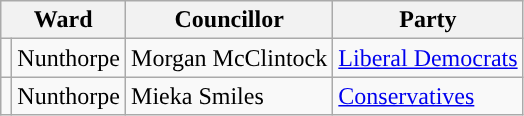<table class="wikitable">
<tr>
<th colspan="2">Ward</th>
<th>Councillor</th>
<th>Party</th>
</tr>
<tr>
<td style="background-color: "></td>
<td>Nunthorpe</td>
<td>Morgan McClintock</td>
<td><a href='#'>Liberal Democrats</a></td>
</tr>
<tr>
<td style="background-color: "></td>
<td>Nunthorpe</td>
<td>Mieka Smiles</td>
<td><a href='#'>Conservatives</a></td>
</tr>
</table>
